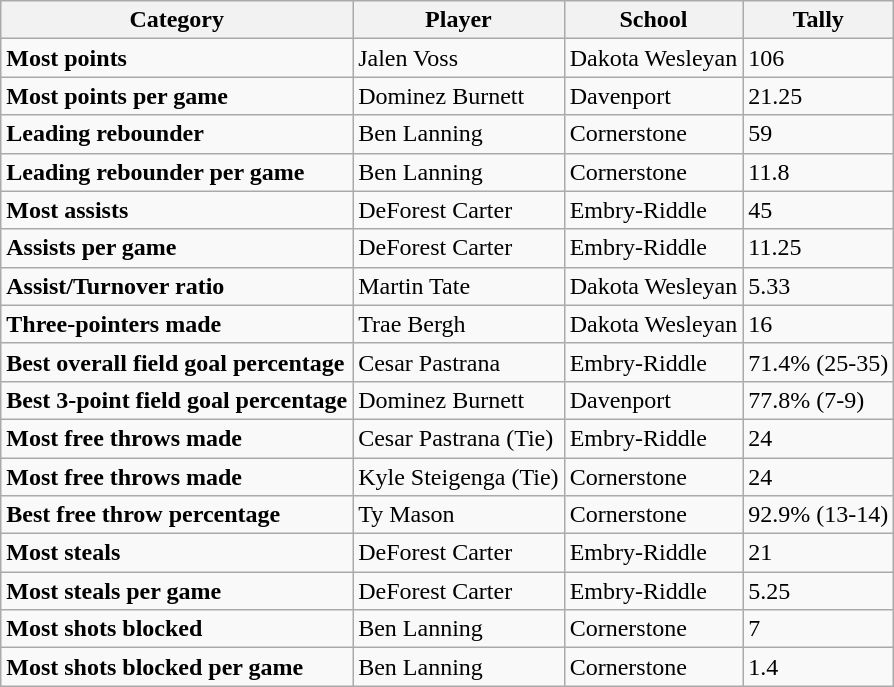<table class="wikitable sortable">
<tr>
<th>Category</th>
<th>Player</th>
<th>School</th>
<th>Tally</th>
</tr>
<tr>
<td><strong>Most points</strong></td>
<td>Jalen Voss</td>
<td>Dakota Wesleyan</td>
<td>106</td>
</tr>
<tr>
<td><strong>Most points per game</strong></td>
<td>Dominez Burnett</td>
<td>Davenport</td>
<td>21.25</td>
</tr>
<tr>
<td><strong>Leading rebounder</strong></td>
<td>Ben Lanning</td>
<td>Cornerstone</td>
<td>59</td>
</tr>
<tr>
<td><strong>Leading rebounder per game</strong></td>
<td>Ben Lanning</td>
<td>Cornerstone</td>
<td>11.8</td>
</tr>
<tr>
<td><strong>Most assists</strong></td>
<td>DeForest Carter</td>
<td>Embry-Riddle</td>
<td>45</td>
</tr>
<tr>
<td><strong>Assists per game</strong></td>
<td>DeForest Carter</td>
<td>Embry-Riddle</td>
<td>11.25</td>
</tr>
<tr>
<td><strong>Assist/Turnover ratio</strong></td>
<td>Martin Tate</td>
<td>Dakota Wesleyan</td>
<td>5.33</td>
</tr>
<tr>
<td><strong>Three-pointers made</strong></td>
<td>Trae Bergh</td>
<td>Dakota Wesleyan</td>
<td>16</td>
</tr>
<tr>
<td><strong>Best overall field goal percentage</strong></td>
<td>Cesar Pastrana</td>
<td>Embry-Riddle</td>
<td>71.4% (25-35)</td>
</tr>
<tr>
<td><strong>Best 3-point field goal percentage</strong></td>
<td>Dominez Burnett</td>
<td>Davenport</td>
<td>77.8% (7-9)</td>
</tr>
<tr>
<td><strong>Most free throws made</strong></td>
<td>Cesar Pastrana (Tie)</td>
<td>Embry-Riddle</td>
<td>24</td>
</tr>
<tr>
<td><strong>Most free throws made</strong></td>
<td>Kyle Steigenga (Tie)</td>
<td>Cornerstone</td>
<td>24</td>
</tr>
<tr>
<td><strong>Best free throw percentage</strong></td>
<td>Ty Mason</td>
<td>Cornerstone</td>
<td>92.9% (13-14)</td>
</tr>
<tr>
<td><strong>Most steals</strong></td>
<td>DeForest Carter</td>
<td>Embry-Riddle</td>
<td>21</td>
</tr>
<tr>
<td><strong>Most steals per game</strong></td>
<td>DeForest Carter</td>
<td>Embry-Riddle</td>
<td>5.25</td>
</tr>
<tr>
<td><strong>Most shots blocked</strong></td>
<td>Ben Lanning</td>
<td>Cornerstone</td>
<td>7</td>
</tr>
<tr>
<td><strong>Most shots blocked per game</strong></td>
<td>Ben Lanning</td>
<td>Cornerstone</td>
<td>1.4</td>
</tr>
</table>
